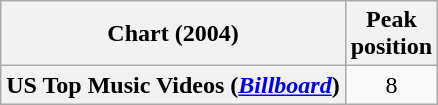<table class="wikitable sortable plainrowheaders">
<tr>
<th scope="col">Chart (2004)</th>
<th scope="col">Peak<br>position</th>
</tr>
<tr>
<th scope="row">US Top Music Videos (<em><a href='#'>Billboard</a></em>)</th>
<td style="text-align:center;">8</td>
</tr>
</table>
